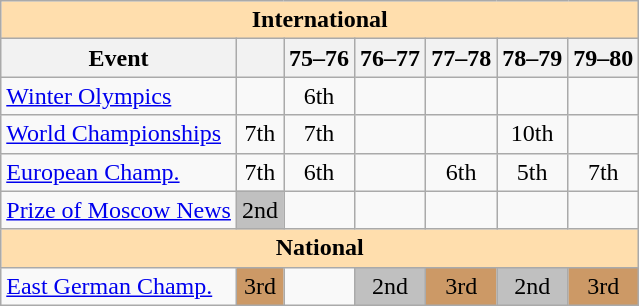<table class="wikitable" style="text-align:center">
<tr>
<th style="background-color: #ffdead; " colspan=7 align=center>International</th>
</tr>
<tr>
<th>Event</th>
<th></th>
<th>75–76</th>
<th>76–77</th>
<th>77–78</th>
<th>78–79</th>
<th>79–80</th>
</tr>
<tr>
<td align=left><a href='#'>Winter Olympics</a></td>
<td></td>
<td>6th</td>
<td></td>
<td></td>
<td></td>
<td></td>
</tr>
<tr>
<td align=left><a href='#'>World Championships</a></td>
<td>7th</td>
<td>7th</td>
<td></td>
<td></td>
<td>10th</td>
<td></td>
</tr>
<tr>
<td align=left><a href='#'>European Champ.</a></td>
<td>7th</td>
<td>6th</td>
<td></td>
<td>6th</td>
<td>5th</td>
<td>7th</td>
</tr>
<tr>
<td align=left><a href='#'>Prize of Moscow News</a></td>
<td bgcolor=silver>2nd</td>
<td></td>
<td></td>
<td></td>
<td></td>
<td></td>
</tr>
<tr>
<th style="background-color: #ffdead; " colspan=7 align=center>National</th>
</tr>
<tr>
<td align=left><a href='#'>East German Champ.</a></td>
<td bgcolor=cc9966>3rd</td>
<td></td>
<td bgcolor=silver>2nd</td>
<td bgcolor=cc9966>3rd</td>
<td bgcolor=silver>2nd</td>
<td bgcolor=cc9966>3rd</td>
</tr>
</table>
